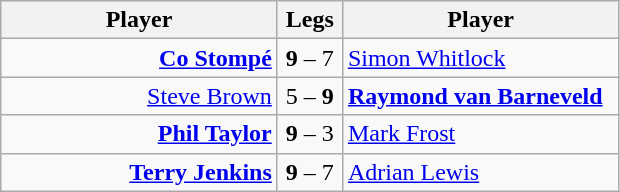<table class=wikitable style="text-align:center">
<tr>
<th width=177>Player</th>
<th width=36>Legs</th>
<th width=177>Player</th>
</tr>
<tr align=left>
<td align=right><strong><a href='#'>Co Stompé</a></strong> </td>
<td align=center><strong>9</strong> – 7</td>
<td> <a href='#'>Simon Whitlock</a></td>
</tr>
<tr align=left>
<td align=right><a href='#'>Steve Brown</a> </td>
<td align=center>5 – <strong>9</strong></td>
<td> <strong><a href='#'>Raymond van Barneveld</a></strong></td>
</tr>
<tr align=left>
<td align=right><strong><a href='#'>Phil Taylor</a></strong> </td>
<td align=center><strong>9</strong> – 3</td>
<td> <a href='#'>Mark Frost</a></td>
</tr>
<tr align=left>
<td align=right><strong><a href='#'>Terry Jenkins</a></strong> </td>
<td align=center><strong>9</strong> – 7</td>
<td> <a href='#'>Adrian Lewis</a></td>
</tr>
</table>
